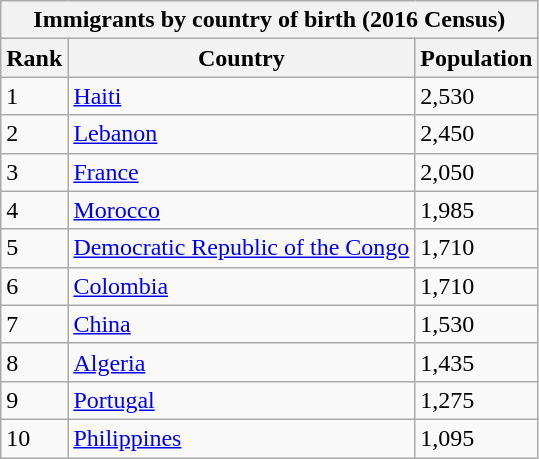<table class="wikitable">
<tr>
<th colspan="3">Immigrants by country of birth (2016 Census)</th>
</tr>
<tr>
<th>Rank</th>
<th>Country</th>
<th>Population</th>
</tr>
<tr>
<td>1</td>
<td><a href='#'>Haiti</a></td>
<td>2,530</td>
</tr>
<tr>
<td>2</td>
<td><a href='#'>Lebanon</a></td>
<td>2,450</td>
</tr>
<tr>
<td>3</td>
<td><a href='#'>France</a></td>
<td>2,050</td>
</tr>
<tr>
<td>4</td>
<td><a href='#'>Morocco</a></td>
<td>1,985</td>
</tr>
<tr>
<td>5</td>
<td><a href='#'>Democratic Republic of the Congo</a></td>
<td>1,710</td>
</tr>
<tr>
<td>6</td>
<td><a href='#'>Colombia</a></td>
<td>1,710</td>
</tr>
<tr>
<td>7</td>
<td><a href='#'>China</a></td>
<td>1,530</td>
</tr>
<tr>
<td>8</td>
<td><a href='#'>Algeria</a></td>
<td>1,435</td>
</tr>
<tr>
<td>9</td>
<td><a href='#'>Portugal</a></td>
<td>1,275</td>
</tr>
<tr>
<td>10</td>
<td><a href='#'>Philippines</a></td>
<td>1,095</td>
</tr>
</table>
